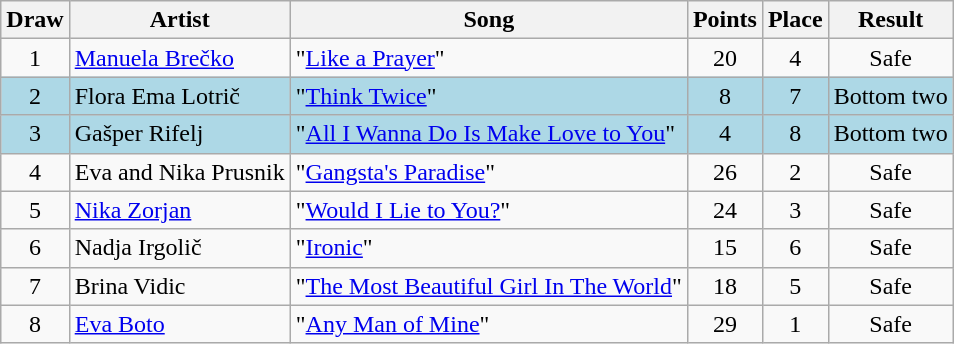<table class="sortable wikitable" style="margin: 1em auto 1em auto; text-align:center;">
<tr>
<th>Draw</th>
<th>Artist</th>
<th>Song </th>
<th>Points</th>
<th>Place</th>
<th>Result</th>
</tr>
<tr>
<td>1</td>
<td align="left"><a href='#'>Manuela Brečko</a></td>
<td align="left">"<a href='#'>Like a Prayer</a>" </td>
<td>20</td>
<td>4</td>
<td>Safe</td>
</tr>
<tr style="background:lightblue;">
<td>2</td>
<td align="left">Flora Ema Lotrič</td>
<td align="left">"<a href='#'>Think Twice</a>" </td>
<td>8</td>
<td>7</td>
<td>Bottom two</td>
</tr>
<tr style="background:lightblue;">
<td>3</td>
<td align="left">Gašper Rifelj</td>
<td align="left">"<a href='#'>All I Wanna Do Is Make Love to You</a>" </td>
<td>4</td>
<td>8</td>
<td>Bottom two</td>
</tr>
<tr>
<td>4</td>
<td align="left">Eva and Nika Prusnik</td>
<td align="left">"<a href='#'>Gangsta's Paradise</a>" </td>
<td>26</td>
<td>2</td>
<td>Safe</td>
</tr>
<tr>
<td>5</td>
<td align="left"><a href='#'>Nika Zorjan</a></td>
<td align="left">"<a href='#'>Would I Lie to You?</a>" </td>
<td>24</td>
<td>3</td>
<td>Safe</td>
</tr>
<tr>
<td>6</td>
<td align="left">Nadja Irgolič</td>
<td align="left">"<a href='#'>Ironic</a>" </td>
<td>15</td>
<td>6</td>
<td>Safe</td>
</tr>
<tr>
<td>7</td>
<td align="left">Brina Vidic</td>
<td align="left">"<a href='#'>The Most Beautiful Girl In The World</a>" </td>
<td>18</td>
<td>5</td>
<td>Safe</td>
</tr>
<tr>
<td>8</td>
<td align="left"><a href='#'>Eva Boto</a></td>
<td align="left">"<a href='#'>Any Man of Mine</a>" </td>
<td>29</td>
<td>1</td>
<td>Safe</td>
</tr>
</table>
